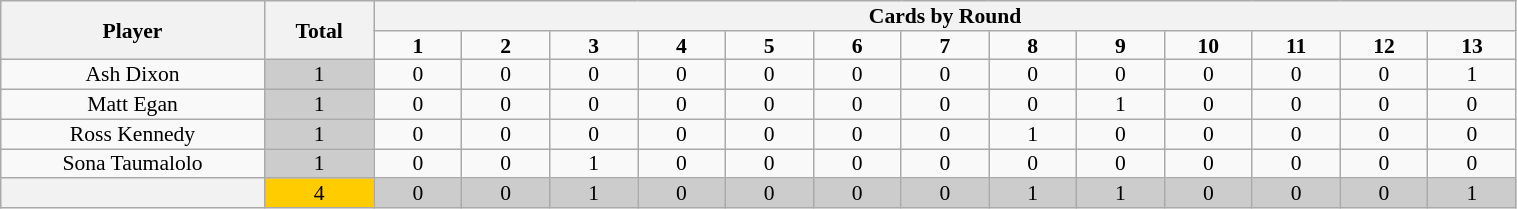<table class="wikitable" style="text-align:center; line-height: 90%; font-size:90%;" width=80%>
<tr>
<th rowspan=2 width=12%>Player</th>
<th rowspan=2 width=5%>Total</th>
<th colspan=13>Cards by Round</th>
</tr>
<tr>
<td width=4%><strong>1</strong></td>
<td width=4%><strong>2</strong></td>
<td width=4%><strong>3</strong></td>
<td width=4%><strong>4</strong></td>
<td width=4%><strong>5</strong></td>
<td width=4%><strong>6</strong></td>
<td width=4%><strong>7</strong></td>
<td width=4%><strong>8</strong></td>
<td width=4%><strong>9</strong></td>
<td width=4%><strong>10</strong></td>
<td width=4%><strong>11</strong></td>
<td width=4%><strong>12</strong></td>
<td width=4%><strong>13</strong></td>
</tr>
<tr>
<td>Ash Dixon</td>
<td bgcolor=#cccccc>1</td>
<td>0</td>
<td>0</td>
<td>0</td>
<td>0</td>
<td>0</td>
<td>0</td>
<td>0</td>
<td>0</td>
<td>0</td>
<td>0</td>
<td>0</td>
<td>0</td>
<td>1</td>
</tr>
<tr>
<td>Matt Egan</td>
<td bgcolor=#cccccc>1</td>
<td>0</td>
<td>0</td>
<td>0</td>
<td>0</td>
<td>0</td>
<td>0</td>
<td>0</td>
<td>0</td>
<td>1</td>
<td>0</td>
<td>0</td>
<td>0</td>
<td>0</td>
</tr>
<tr>
<td>Ross Kennedy</td>
<td bgcolor=#cccccc>1</td>
<td>0</td>
<td>0</td>
<td>0</td>
<td>0</td>
<td>0</td>
<td>0</td>
<td>0</td>
<td>1</td>
<td>0</td>
<td>0</td>
<td>0</td>
<td>0</td>
<td>0</td>
</tr>
<tr>
<td>Sona Taumalolo</td>
<td bgcolor=#cccccc>1</td>
<td>0</td>
<td>0</td>
<td>1</td>
<td>0</td>
<td>0</td>
<td>0</td>
<td>0</td>
<td>0</td>
<td>0</td>
<td>0</td>
<td>0</td>
<td>0</td>
<td>0</td>
</tr>
<tr>
<th></th>
<td bgcolor=#ffcc00>4</td>
<td bgcolor=#cccccc>0</td>
<td bgcolor=#cccccc>0</td>
<td bgcolor=#cccccc>1</td>
<td bgcolor=#cccccc>0</td>
<td bgcolor=#cccccc>0</td>
<td bgcolor=#cccccc>0</td>
<td bgcolor=#cccccc>0</td>
<td bgcolor=#cccccc>1</td>
<td bgcolor=#cccccc>1</td>
<td bgcolor=#cccccc>0</td>
<td bgcolor=#cccccc>0</td>
<td bgcolor=#cccccc>0</td>
<td bgcolor=#cccccc>1</td>
</tr>
</table>
